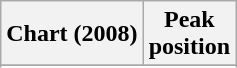<table class="wikitable sortable plainrowheaders">
<tr>
<th>Chart (2008)</th>
<th>Peak<br>position</th>
</tr>
<tr>
</tr>
<tr>
</tr>
<tr>
</tr>
<tr>
</tr>
<tr>
</tr>
<tr>
</tr>
<tr>
</tr>
<tr>
</tr>
<tr>
</tr>
<tr>
</tr>
<tr>
</tr>
<tr>
</tr>
</table>
